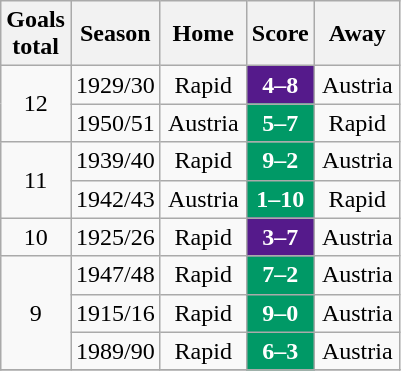<table class="wikitable" style="text-align: center">
<tr>
<th width=20>Goals total</th>
<th width=50>Season</th>
<th width=50>Home</th>
<th width=35>Score</th>
<th width=50>Away</th>
</tr>
<tr>
<td rowspan=2>12</td>
<td>1929/30</td>
<td>Rapid</td>
<td style="color:white; background:#551A8B;"><strong>4–8</strong></td>
<td>Austria</td>
</tr>
<tr>
<td>1950/51</td>
<td>Austria</td>
<td style="color:white; background:#009966;"><strong>5–7</strong></td>
<td>Rapid</td>
</tr>
<tr>
<td rowspan=2>11</td>
<td>1939/40</td>
<td>Rapid</td>
<td style="color:white; background:#009966;"><strong>9–2</strong></td>
<td>Austria</td>
</tr>
<tr>
<td>1942/43</td>
<td>Austria</td>
<td style="color:white; background:#009966;"><strong>1–10</strong></td>
<td>Rapid</td>
</tr>
<tr>
<td>10</td>
<td>1925/26</td>
<td>Rapid</td>
<td style="color:white; background:#551A8B;"><strong>3–7</strong></td>
<td>Austria</td>
</tr>
<tr>
<td rowspan=3>9</td>
<td>1947/48</td>
<td>Rapid</td>
<td style="color:white; background:#009966;"><strong>7–2</strong></td>
<td>Austria</td>
</tr>
<tr>
<td>1915/16</td>
<td>Rapid</td>
<td style="color:white; background:#009966;"><strong>9–0</strong></td>
<td>Austria</td>
</tr>
<tr>
<td>1989/90</td>
<td>Rapid</td>
<td style="color:white; background:#009966;"><strong>6–3</strong></td>
<td>Austria</td>
</tr>
<tr>
</tr>
</table>
